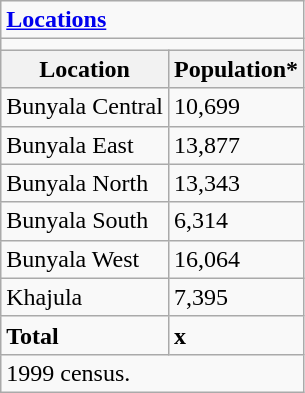<table class="wikitable">
<tr>
<td colspan="2"><strong><a href='#'>Locations</a></strong></td>
</tr>
<tr>
<td colspan="2"></td>
</tr>
<tr>
<th>Location</th>
<th>Population*</th>
</tr>
<tr>
<td>Bunyala Central</td>
<td>10,699</td>
</tr>
<tr>
<td>Bunyala East</td>
<td>13,877</td>
</tr>
<tr>
<td>Bunyala North</td>
<td>13,343</td>
</tr>
<tr>
<td>Bunyala South</td>
<td>6,314</td>
</tr>
<tr>
<td>Bunyala West</td>
<td>16,064</td>
</tr>
<tr>
<td>Khajula</td>
<td>7,395</td>
</tr>
<tr>
<td><strong>Total</strong></td>
<td><strong>x</strong></td>
</tr>
<tr>
<td colspan="2">1999 census.</td>
</tr>
</table>
